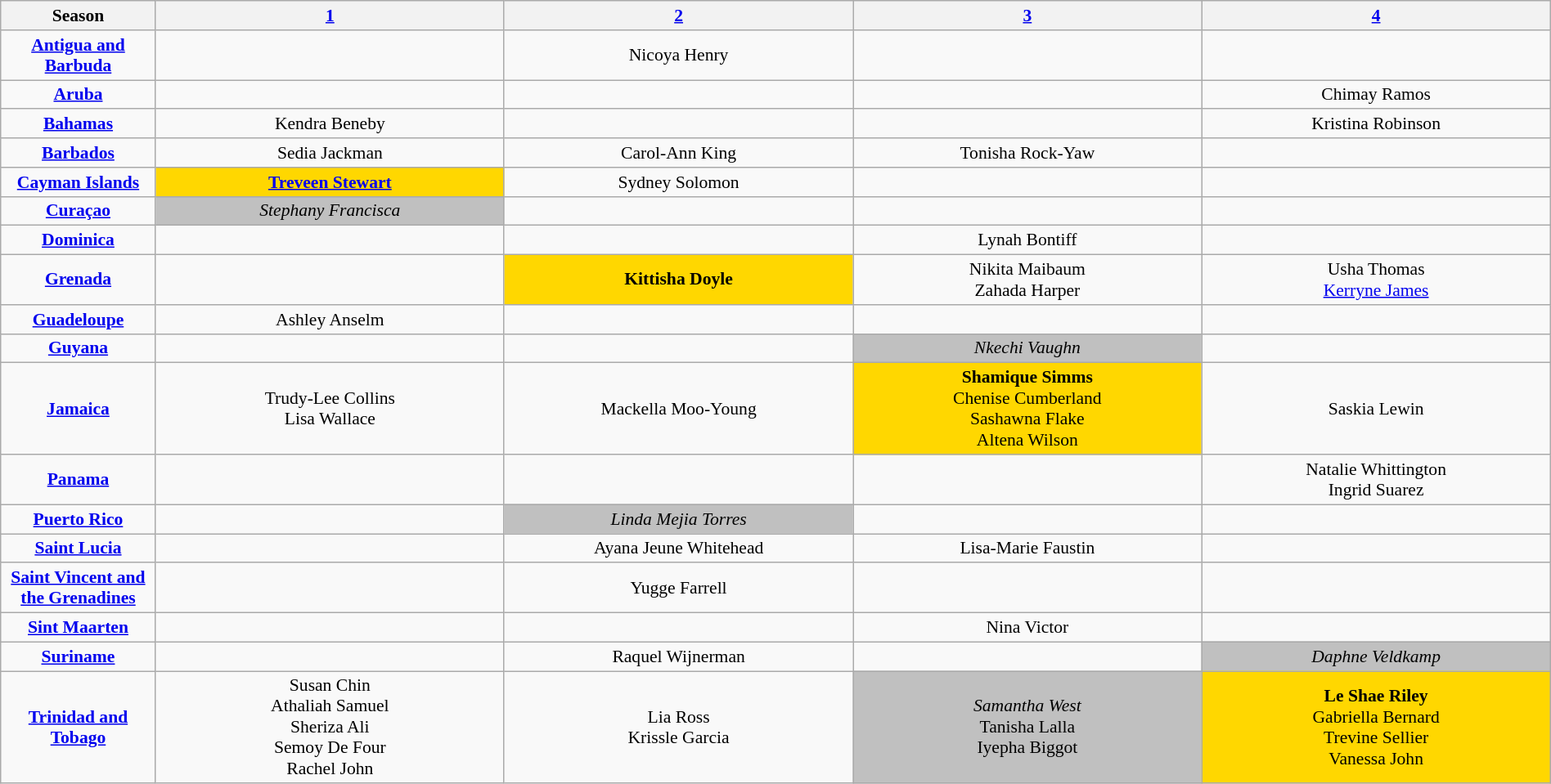<table class="wikitable mw-collapsible" style="text-align:center; font-size:90%; width:100%;">
<tr>
<th style="width:10%"><strong>Season</strong></th>
<th style="width:22.5%"><a href='#'><strong>1</strong></a></th>
<th style="width:22.5%"><a href='#'><strong>2</strong></a></th>
<th style="width:22.5%"><a href='#'><strong>3</strong></a></th>
<th style="width:22.5%"><a href='#'><strong>4</strong></a></th>
</tr>
<tr>
<td><strong><a href='#'>Antigua and Barbuda</a></strong></td>
<td></td>
<td>Nicoya Henry</td>
<td></td>
<td></td>
</tr>
<tr>
<td><strong><a href='#'>Aruba</a></strong></td>
<td></td>
<td></td>
<td></td>
<td>Chimay Ramos</td>
</tr>
<tr>
<td><strong><a href='#'>Bahamas</a></strong></td>
<td>Kendra Beneby</td>
<td></td>
<td></td>
<td>Kristina Robinson</td>
</tr>
<tr>
<td><strong><a href='#'>Barbados</a></strong></td>
<td>Sedia Jackman</td>
<td>Carol-Ann King</td>
<td>Tonisha Rock-Yaw</td>
<td></td>
</tr>
<tr>
<td><strong><a href='#'>Cayman Islands</a></strong></td>
<td style="background:gold;"><strong><a href='#'>Treveen Stewart</a></strong></td>
<td>Sydney Solomon</td>
<td></td>
<td></td>
</tr>
<tr>
<td><strong><a href='#'>Curaçao</a></strong></td>
<td style="background:silver;"><em>Stephany Francisca</em></td>
<td></td>
<td></td>
<td></td>
</tr>
<tr>
<td><strong><a href='#'>Dominica</a></strong></td>
<td></td>
<td></td>
<td>Lynah Bontiff</td>
<td></td>
</tr>
<tr>
<td><strong><a href='#'>Grenada</a></strong></td>
<td></td>
<td style="background:gold;"><strong>Kittisha Doyle</strong></td>
<td>Nikita Maibaum<br>Zahada Harper</td>
<td>Usha Thomas<br><a href='#'>Kerryne James</a></td>
</tr>
<tr>
<td><strong><a href='#'>Guadeloupe</a></strong></td>
<td>Ashley Anselm</td>
<td></td>
<td></td>
<td></td>
</tr>
<tr>
<td><strong><a href='#'>Guyana</a></strong></td>
<td></td>
<td></td>
<td style="background:silver;"><em>Nkechi Vaughn</em></td>
<td></td>
</tr>
<tr>
<td><strong><a href='#'>Jamaica</a></strong></td>
<td>Trudy-Lee Collins<br>Lisa Wallace</td>
<td>Mackella Moo-Young</td>
<td style="background:gold;"><strong>Shamique Simms</strong><br>Chenise Cumberland<br>Sashawna Flake<br>Altena Wilson</td>
<td>Saskia Lewin</td>
</tr>
<tr>
<td><strong><a href='#'>Panama</a></strong></td>
<td></td>
<td></td>
<td></td>
<td>Natalie Whittington<br>Ingrid Suarez</td>
</tr>
<tr>
<td><strong><a href='#'>Puerto Rico</a></strong></td>
<td></td>
<td style="background:silver;"><em>Linda Mejia Torres</em></td>
<td></td>
<td></td>
</tr>
<tr>
<td><strong><a href='#'>Saint Lucia</a></strong></td>
<td></td>
<td>Ayana Jeune Whitehead</td>
<td>Lisa-Marie Faustin</td>
<td></td>
</tr>
<tr>
<td><strong><a href='#'>Saint Vincent and the Grenadines</a></strong></td>
<td></td>
<td>Yugge Farrell</td>
<td></td>
<td></td>
</tr>
<tr>
<td><strong><a href='#'>Sint Maarten</a></strong></td>
<td></td>
<td></td>
<td>Nina Victor</td>
<td></td>
</tr>
<tr>
<td><strong><a href='#'>Suriname</a></strong></td>
<td></td>
<td>Raquel Wijnerman</td>
<td></td>
<td style="background:silver;"><em>Daphne Veldkamp</em></td>
</tr>
<tr>
<td><strong><a href='#'>Trinidad and Tobago</a></strong></td>
<td>Susan Chin<br>Athaliah Samuel<br>Sheriza Ali<br>Semoy De Four<br>Rachel John</td>
<td>Lia Ross<br>Krissle Garcia</td>
<td style="background:silver;"><em>Samantha West</em> <br>Tanisha Lalla<br>Iyepha Biggot</td>
<td style="background:gold;"><strong>Le Shae Riley</strong><br>Gabriella Bernard<br>Trevine Sellier<br>Vanessa John</td>
</tr>
</table>
